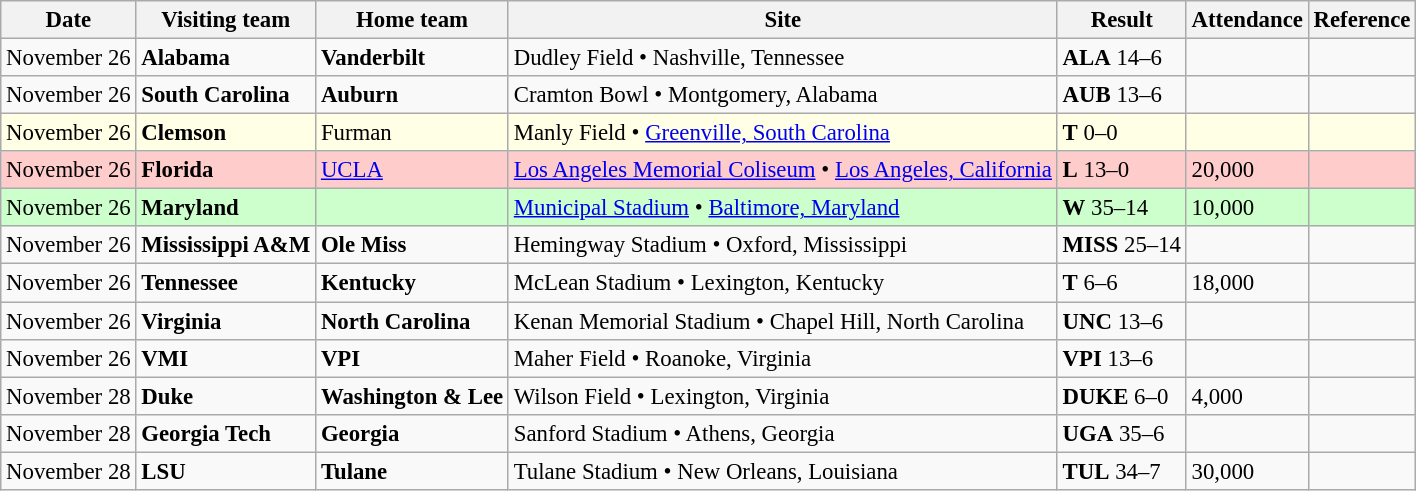<table class="wikitable" style="font-size:95%;">
<tr>
<th>Date</th>
<th>Visiting team</th>
<th>Home team</th>
<th>Site</th>
<th>Result</th>
<th>Attendance</th>
<th class="unsortable">Reference</th>
</tr>
<tr bgcolor=>
<td>November 26</td>
<td><strong>Alabama</strong></td>
<td><strong>Vanderbilt</strong></td>
<td>Dudley Field • Nashville, Tennessee</td>
<td><strong>ALA</strong> 14–6</td>
<td></td>
<td></td>
</tr>
<tr bgcolor=>
<td>November 26</td>
<td><strong>South Carolina</strong></td>
<td><strong>Auburn</strong></td>
<td>Cramton Bowl • Montgomery, Alabama</td>
<td><strong>AUB</strong> 13–6</td>
<td></td>
<td></td>
</tr>
<tr bgcolor=ffffe6>
<td>November 26</td>
<td><strong>Clemson</strong></td>
<td>Furman</td>
<td>Manly Field • <a href='#'>Greenville, South Carolina</a></td>
<td><strong>T</strong> 0–0</td>
<td></td>
<td></td>
</tr>
<tr bgcolor=ffcccc>
<td>November 26</td>
<td><strong>Florida</strong></td>
<td><a href='#'>UCLA</a></td>
<td><a href='#'>Los Angeles Memorial Coliseum</a> • <a href='#'>Los Angeles, California</a></td>
<td><strong>L</strong> 13–0</td>
<td>20,000</td>
<td></td>
</tr>
<tr bgcolor=ccffcc>
<td>November 26</td>
<td><strong>Maryland</strong></td>
<td></td>
<td><a href='#'>Municipal Stadium</a> • <a href='#'>Baltimore, Maryland</a></td>
<td><strong>W</strong> 35–14</td>
<td>10,000</td>
<td></td>
</tr>
<tr bgcolor=>
<td>November 26</td>
<td><strong>Mississippi A&M</strong></td>
<td><strong>Ole Miss</strong></td>
<td>Hemingway Stadium • Oxford, Mississippi</td>
<td><strong>MISS</strong> 25–14</td>
<td></td>
<td></td>
</tr>
<tr bgcolor=>
<td>November 26</td>
<td><strong>Tennessee</strong></td>
<td><strong>Kentucky</strong></td>
<td>McLean Stadium • Lexington, Kentucky</td>
<td><strong>T</strong> 6–6</td>
<td>18,000</td>
<td></td>
</tr>
<tr bgcolor=>
<td>November 26</td>
<td><strong>Virginia</strong></td>
<td><strong>North Carolina</strong></td>
<td>Kenan Memorial Stadium • Chapel Hill, North Carolina</td>
<td><strong>UNC</strong> 13–6</td>
<td></td>
<td></td>
</tr>
<tr bgcolor=>
<td>November 26</td>
<td><strong>VMI</strong></td>
<td><strong>VPI</strong></td>
<td>Maher Field • Roanoke, Virginia</td>
<td><strong>VPI</strong> 13–6</td>
<td></td>
<td></td>
</tr>
<tr bgcolor=>
<td>November 28</td>
<td><strong>Duke</strong></td>
<td><strong>Washington & Lee</strong></td>
<td>Wilson Field • Lexington, Virginia</td>
<td><strong>DUKE</strong> 6–0</td>
<td>4,000</td>
<td></td>
</tr>
<tr bgcolor=>
<td>November 28</td>
<td><strong>Georgia Tech</strong></td>
<td><strong>Georgia</strong></td>
<td>Sanford Stadium • Athens, Georgia</td>
<td><strong>UGA</strong> 35–6</td>
<td></td>
<td></td>
</tr>
<tr bgcolor=>
<td>November 28</td>
<td><strong>LSU</strong></td>
<td><strong>Tulane</strong></td>
<td>Tulane Stadium • New Orleans, Louisiana</td>
<td><strong>TUL</strong> 34–7</td>
<td>30,000</td>
<td></td>
</tr>
</table>
